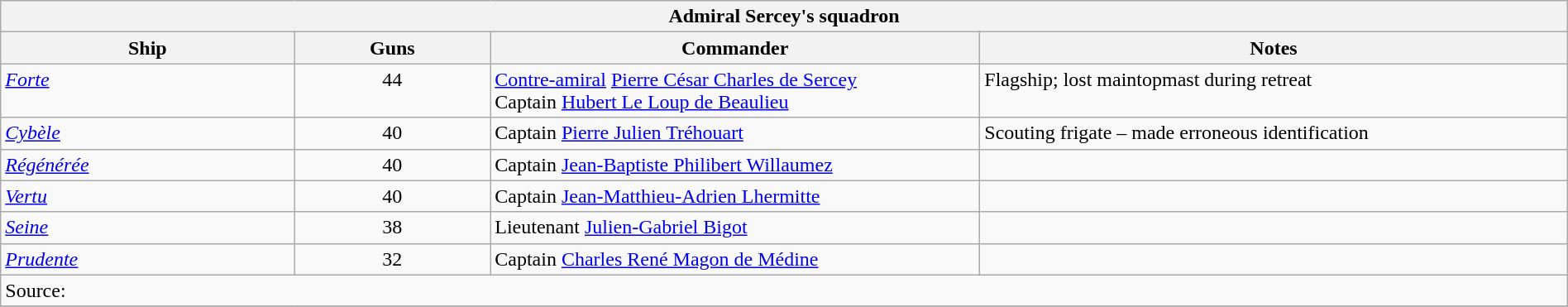<table class="wikitable" width=100%>
<tr valign="top">
<th colspan="11" bgcolor="white">Admiral Sercey's squadron </th>
</tr>
<tr valign="top"|- valign="top">
<th width=15%; align= center>Ship</th>
<th width=10%; align= center>Guns</th>
<th width=25%; align= center>Commander</th>
<th width=30%; align= center>Notes</th>
</tr>
<tr valign="top">
<td align= left><a href='#'><em>Forte</em></a></td>
<td align= center>44</td>
<td align= left><a href='#'>Contre-amiral</a> <a href='#'>Pierre César Charles de Sercey</a><br>Captain <a href='#'>Hubert Le Loup de Beaulieu</a></td>
<td align= left>Flagship; lost maintopmast during retreat</td>
</tr>
<tr valign="top">
<td align= left><a href='#'><em>Cybèle</em></a></td>
<td align= center>40</td>
<td align= left>Captain <a href='#'>Pierre Julien Tréhouart</a></td>
<td align= left>Scouting frigate – made erroneous identification</td>
</tr>
<tr valign="top">
<td align= left><a href='#'><em>Régénérée</em></a></td>
<td align= center>40</td>
<td align= left>Captain <a href='#'>Jean-Baptiste Philibert Willaumez</a></td>
<td align= left></td>
</tr>
<tr valign="top">
<td align= left><a href='#'><em>Vertu</em></a></td>
<td align= center>40</td>
<td align= left>Captain <a href='#'>Jean-Matthieu-Adrien Lhermitte</a></td>
<td align= left></td>
</tr>
<tr valign="top">
<td align= left><a href='#'><em>Seine</em></a></td>
<td align= center>38</td>
<td align= left>Lieutenant <a href='#'>Julien-Gabriel Bigot</a></td>
<td align= left></td>
</tr>
<tr valign="top">
<td align= left><a href='#'><em>Prudente</em></a></td>
<td align= center>32</td>
<td align= left>Captain <a href='#'>Charles René Magon de Médine</a></td>
<td align= left></td>
</tr>
<tr valign="top">
<td colspan="9" align="left">Source: </td>
</tr>
<tr>
</tr>
</table>
